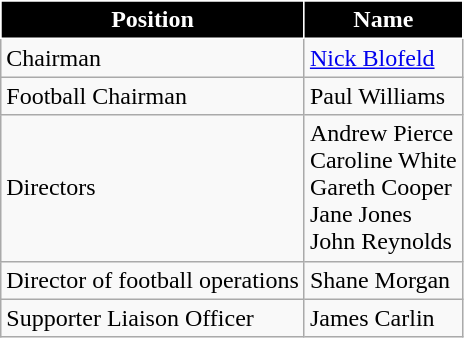<table class="wikitable">
<tr>
<th style="background-color:#000000; color:white; border:1px solid white;"scope="col">Position</th>
<th style="background-color:#000000; color:white; border:1px solid white;"scope="col">Name</th>
</tr>
<tr>
<td>Chairman</td>
<td><a href='#'>Nick Blofeld</a></td>
</tr>
<tr>
<td>Football Chairman</td>
<td>Paul Williams</td>
</tr>
<tr>
<td>Directors</td>
<td>Andrew Pierce<br>Caroline White<br>Gareth Cooper<br> Jane Jones<br>John Reynolds</td>
</tr>
<tr>
<td>Director of football operations</td>
<td>Shane Morgan</td>
</tr>
<tr>
<td>Supporter Liaison Officer</td>
<td>James Carlin</td>
</tr>
</table>
